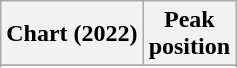<table class="wikitable sortable plainrowheaders" style="text-align:center">
<tr>
<th scope="col">Chart (2022)</th>
<th scope="col">Peak<br>position</th>
</tr>
<tr>
</tr>
<tr>
</tr>
</table>
